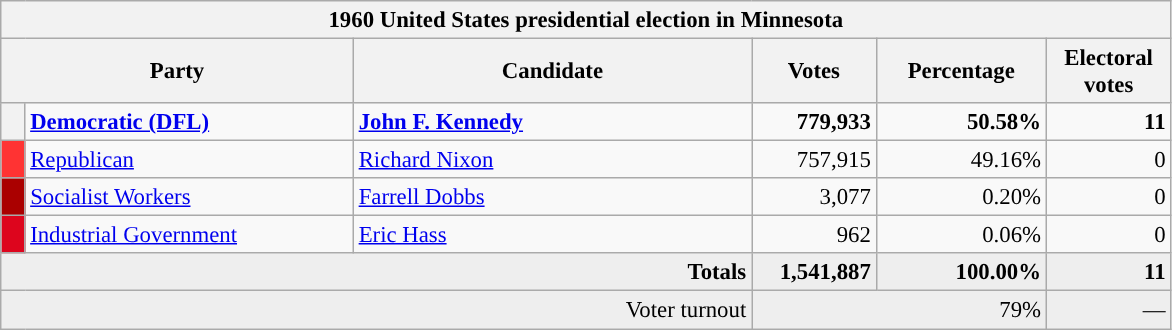<table class="wikitable" style="font-size: 95%;">
<tr>
<th colspan="6">1960 United States presidential election in Minnesota</th>
</tr>
<tr>
<th colspan="2" style="width: 15em">Party</th>
<th style="width: 17em">Candidate</th>
<th style="width: 5em">Votes</th>
<th style="width: 7em">Percentage</th>
<th style="width: 5em">Electoral votes</th>
</tr>
<tr>
<th style="background-color:"></th>
<td style="width: 130px"><strong><a href='#'>Democratic (DFL)</a></strong></td>
<td><strong><a href='#'>John F. Kennedy</a></strong></td>
<td align="right"><strong>779,933</strong></td>
<td align="right"><strong>50.58%</strong></td>
<td align="right"><strong>11</strong></td>
</tr>
<tr>
<th style="background-color:#FF3333; width: 3px"></th>
<td style="width: 130px"><a href='#'>Republican</a></td>
<td><a href='#'>Richard Nixon</a></td>
<td align="right">757,915</td>
<td align="right">49.16%</td>
<td align="right">0</td>
</tr>
<tr>
<th style="background-color:#aa0000; width: 3px"></th>
<td style="width: 130px"><a href='#'>Socialist Workers</a></td>
<td><a href='#'>Farrell Dobbs</a></td>
<td align="right">3,077</td>
<td align="right">0.20%</td>
<td align="right">0</td>
</tr>
<tr>
<th style="background-color:#DD051D; width: 3px"></th>
<td style="width: 130px"><a href='#'>Industrial Government</a></td>
<td><a href='#'>Eric Hass</a></td>
<td align="right">962</td>
<td align="right">0.06%</td>
<td align="right">0</td>
</tr>
<tr bgcolor="#EEEEEE">
<td colspan="3" align="right"><strong>Totals</strong></td>
<td align="right"><strong>1,541,887</strong></td>
<td align="right"><strong>100.00%</strong></td>
<td align="right"><strong>11</strong></td>
</tr>
<tr bgcolor="#EEEEEE">
<td colspan="3" align="right">Voter turnout</td>
<td colspan="2" align="right">79%</td>
<td align="right">—</td>
</tr>
</table>
